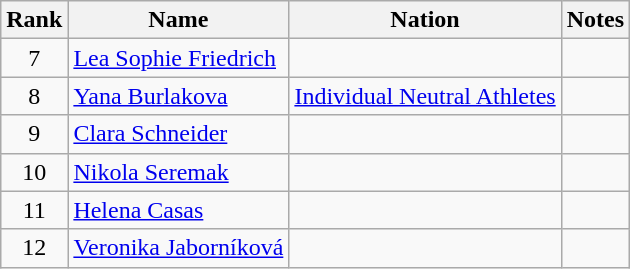<table class="wikitable sortable" style="text-align:center">
<tr>
<th>Rank</th>
<th>Name</th>
<th>Nation</th>
<th>Notes</th>
</tr>
<tr>
<td>7</td>
<td align=left><a href='#'>Lea Sophie Friedrich</a></td>
<td align=left></td>
<td></td>
</tr>
<tr>
<td>8</td>
<td align=left><a href='#'>Yana Burlakova</a></td>
<td align=left><a href='#'>Individual Neutral Athletes</a></td>
<td></td>
</tr>
<tr>
<td>9</td>
<td align=left><a href='#'>Clara Schneider</a></td>
<td align=left></td>
<td></td>
</tr>
<tr>
<td>10</td>
<td align=left><a href='#'>Nikola Seremak</a></td>
<td align=left></td>
<td></td>
</tr>
<tr>
<td>11</td>
<td align=left><a href='#'>Helena Casas</a></td>
<td align=left></td>
<td></td>
</tr>
<tr>
<td>12</td>
<td align=left><a href='#'>Veronika Jaborníková</a></td>
<td align=left></td>
<td></td>
</tr>
</table>
